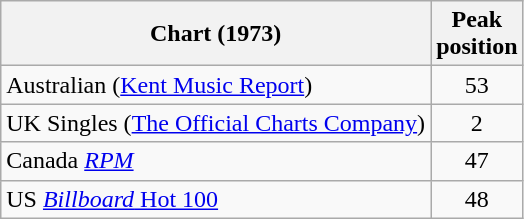<table class="wikitable sortable">
<tr>
<th>Chart (1973)</th>
<th>Peak<br>position</th>
</tr>
<tr>
<td>Australian (<a href='#'>Kent Music Report</a>)</td>
<td align="center">53</td>
</tr>
<tr>
<td>UK Singles (<a href='#'>The Official Charts Company</a>)</td>
<td align="center">2</td>
</tr>
<tr>
<td align="left">Canada <em><a href='#'>RPM</a></em></td>
<td align="center">47</td>
</tr>
<tr>
<td align="left">US <a href='#'><em>Billboard</em> Hot 100</a></td>
<td align="center">48</td>
</tr>
</table>
